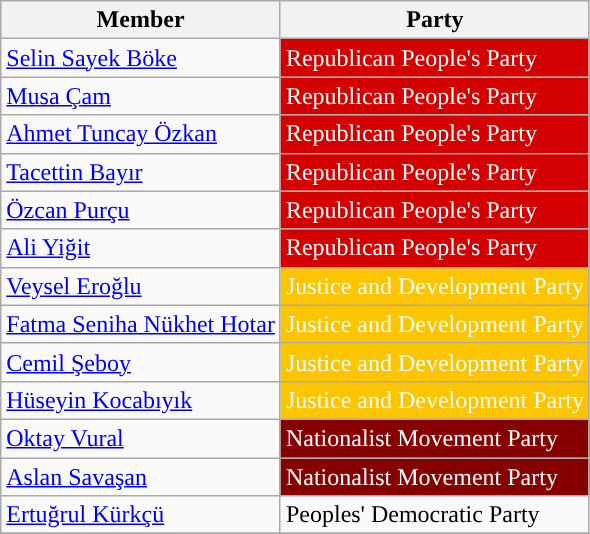<table class="wikitable">
<tr>
<th>Member</th>
<th>Party</th>
</tr>
<tr>
<td><a href='#'>Selin Sayek Böke</a></td>
<td style="background:#D40000; color:white">Republican People's Party</td>
</tr>
<tr>
<td><a href='#'>Musa Çam</a></td>
<td style="background:#D40000; color:white">Republican People's Party</td>
</tr>
<tr>
<td><a href='#'>Ahmet Tuncay Özkan</a></td>
<td style="background:#D40000; color:white">Republican People's Party</td>
</tr>
<tr>
<td><a href='#'>Tacettin Bayır</a></td>
<td style="background:#D40000; color:white">Republican People's Party</td>
</tr>
<tr>
<td><a href='#'>Özcan Purçu</a></td>
<td style="background:#D40000; color:white">Republican People's Party</td>
</tr>
<tr>
<td><a href='#'>Ali Yiğit</a></td>
<td style="background:#D40000; color:white">Republican People's Party</td>
</tr>
<tr>
<td><a href='#'>Veysel Eroğlu</a></td>
<td style="background:#FDC400; color:white">Justice and Development Party</td>
</tr>
<tr>
<td><a href='#'>Fatma Seniha Nükhet Hotar</a></td>
<td style="background:#FDC400; color:white">Justice and Development Party</td>
</tr>
<tr>
<td><a href='#'>Cemil Şeboy</a></td>
<td style="background:#FDC400; color:white">Justice and Development Party</td>
</tr>
<tr>
<td><a href='#'>Hüseyin Kocabıyık</a></td>
<td style="background:#FDC400; color:white">Justice and Development Party</td>
</tr>
<tr>
<td><a href='#'>Oktay Vural</a></td>
<td style="background:#870000; color:white">Nationalist Movement Party</td>
</tr>
<tr>
<td><a href='#'>Aslan Savaşan</a></td>
<td style="background:#870000; color:white">Nationalist Movement Party</td>
</tr>
<tr>
<td><a href='#'>Ertuğrul Kürkçü</a></td>
<td style="background:">Peoples' Democratic Party</td>
</tr>
<tr>
</tr>
</table>
